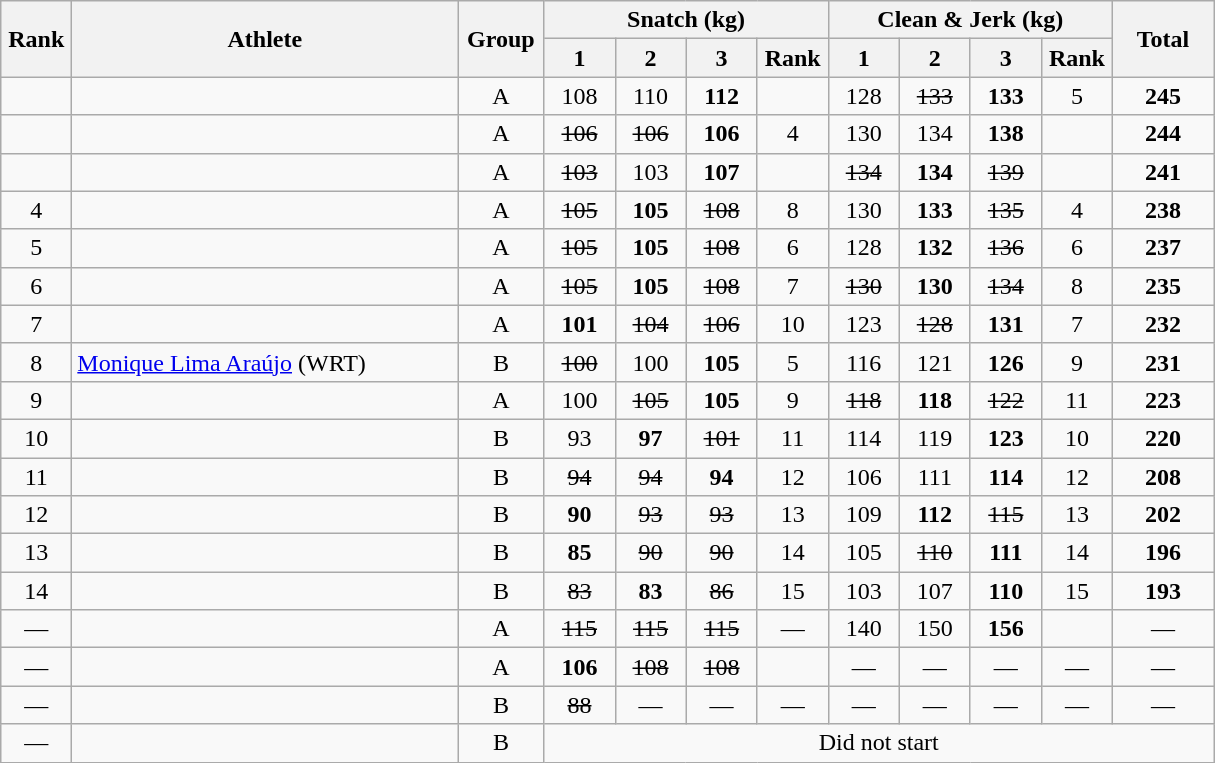<table class = "wikitable" style="text-align:center;">
<tr>
<th rowspan=2 width=40>Rank</th>
<th rowspan=2 width=250>Athlete</th>
<th rowspan=2 width=50>Group</th>
<th colspan=4>Snatch (kg)</th>
<th colspan=4>Clean & Jerk (kg)</th>
<th rowspan=2 width=60>Total</th>
</tr>
<tr>
<th width=40>1</th>
<th width=40>2</th>
<th width=40>3</th>
<th width=40>Rank</th>
<th width=40>1</th>
<th width=40>2</th>
<th width=40>3</th>
<th width=40>Rank</th>
</tr>
<tr>
<td></td>
<td align=left></td>
<td>A</td>
<td>108</td>
<td>110</td>
<td><strong>112</strong></td>
<td></td>
<td>128</td>
<td><s>133</s></td>
<td><strong>133</strong></td>
<td>5</td>
<td><strong>245</strong></td>
</tr>
<tr>
<td></td>
<td align=left></td>
<td>A</td>
<td><s>106</s></td>
<td><s>106</s></td>
<td><strong>106</strong></td>
<td>4</td>
<td>130</td>
<td>134</td>
<td><strong>138</strong></td>
<td></td>
<td><strong>244</strong></td>
</tr>
<tr>
<td></td>
<td align=left></td>
<td>A</td>
<td><s>103</s></td>
<td>103</td>
<td><strong>107</strong></td>
<td></td>
<td><s>134</s></td>
<td><strong>134</strong></td>
<td><s>139</s></td>
<td></td>
<td><strong>241</strong></td>
</tr>
<tr>
<td>4</td>
<td align=left></td>
<td>A</td>
<td><s>105</s></td>
<td><strong>105</strong></td>
<td><s>108</s></td>
<td>8</td>
<td>130</td>
<td><strong>133</strong></td>
<td><s>135</s></td>
<td>4</td>
<td><strong>238</strong></td>
</tr>
<tr>
<td>5</td>
<td align=left></td>
<td>A</td>
<td><s>105</s></td>
<td><strong>105</strong></td>
<td><s>108</s></td>
<td>6</td>
<td>128</td>
<td><strong>132</strong></td>
<td><s>136</s></td>
<td>6</td>
<td><strong>237</strong></td>
</tr>
<tr>
<td>6</td>
<td align=left></td>
<td>A</td>
<td><s>105</s></td>
<td><strong>105</strong></td>
<td><s>108</s></td>
<td>7</td>
<td><s>130</s></td>
<td><strong>130</strong></td>
<td><s>134</s></td>
<td>8</td>
<td><strong>235</strong></td>
</tr>
<tr>
<td>7</td>
<td align=left></td>
<td>A</td>
<td><strong>101</strong></td>
<td><s>104</s></td>
<td><s>106</s></td>
<td>10</td>
<td>123</td>
<td><s>128</s></td>
<td><strong>131</strong></td>
<td>7</td>
<td><strong>232</strong></td>
</tr>
<tr>
<td>8</td>
<td align=left> <a href='#'>Monique Lima Araújo</a> (WRT)</td>
<td>B</td>
<td><s>100</s></td>
<td>100</td>
<td><strong>105</strong></td>
<td>5</td>
<td>116</td>
<td>121</td>
<td><strong>126</strong></td>
<td>9</td>
<td><strong>231</strong></td>
</tr>
<tr>
<td>9</td>
<td align=left></td>
<td>A</td>
<td>100</td>
<td><s>105</s></td>
<td><strong>105</strong></td>
<td>9</td>
<td><s>118</s></td>
<td><strong>118</strong></td>
<td><s>122</s></td>
<td>11</td>
<td><strong>223</strong></td>
</tr>
<tr>
<td>10</td>
<td align=left></td>
<td>B</td>
<td>93</td>
<td><strong>97</strong></td>
<td><s>101</s></td>
<td>11</td>
<td>114</td>
<td>119</td>
<td><strong>123</strong></td>
<td>10</td>
<td><strong>220</strong></td>
</tr>
<tr>
<td>11</td>
<td align=left></td>
<td>B</td>
<td><s>94</s></td>
<td><s>94</s></td>
<td><strong>94</strong></td>
<td>12</td>
<td>106</td>
<td>111</td>
<td><strong>114</strong></td>
<td>12</td>
<td><strong>208</strong></td>
</tr>
<tr>
<td>12</td>
<td align=left></td>
<td>B</td>
<td><strong>90</strong></td>
<td><s>93</s></td>
<td><s>93</s></td>
<td>13</td>
<td>109</td>
<td><strong>112</strong></td>
<td><s>115</s></td>
<td>13</td>
<td><strong>202</strong></td>
</tr>
<tr>
<td>13</td>
<td align=left></td>
<td>B</td>
<td><strong>85</strong></td>
<td><s>90</s></td>
<td><s>90</s></td>
<td>14</td>
<td>105</td>
<td><s>110</s></td>
<td><strong>111</strong></td>
<td>14</td>
<td><strong>196</strong></td>
</tr>
<tr>
<td>14</td>
<td align=left></td>
<td>B</td>
<td><s>83</s></td>
<td><strong>83</strong></td>
<td><s>86</s></td>
<td>15</td>
<td>103</td>
<td>107</td>
<td><strong>110</strong></td>
<td>15</td>
<td><strong>193</strong></td>
</tr>
<tr>
<td>—</td>
<td align=left></td>
<td>A</td>
<td><s>115</s></td>
<td><s>115</s></td>
<td><s>115</s></td>
<td>—</td>
<td>140</td>
<td>150</td>
<td><strong>156</strong></td>
<td></td>
<td>—</td>
</tr>
<tr>
<td>—</td>
<td align=left></td>
<td>A</td>
<td><strong>106</strong></td>
<td><s>108</s></td>
<td><s>108</s></td>
<td></td>
<td>—</td>
<td>—</td>
<td>—</td>
<td>—</td>
<td>—</td>
</tr>
<tr>
<td>—</td>
<td align=left></td>
<td>B</td>
<td><s>88</s></td>
<td>—</td>
<td>—</td>
<td>—</td>
<td>—</td>
<td>—</td>
<td>—</td>
<td>—</td>
<td>—</td>
</tr>
<tr>
<td>—</td>
<td align=left></td>
<td>B</td>
<td colspan=9>Did not start</td>
</tr>
</table>
